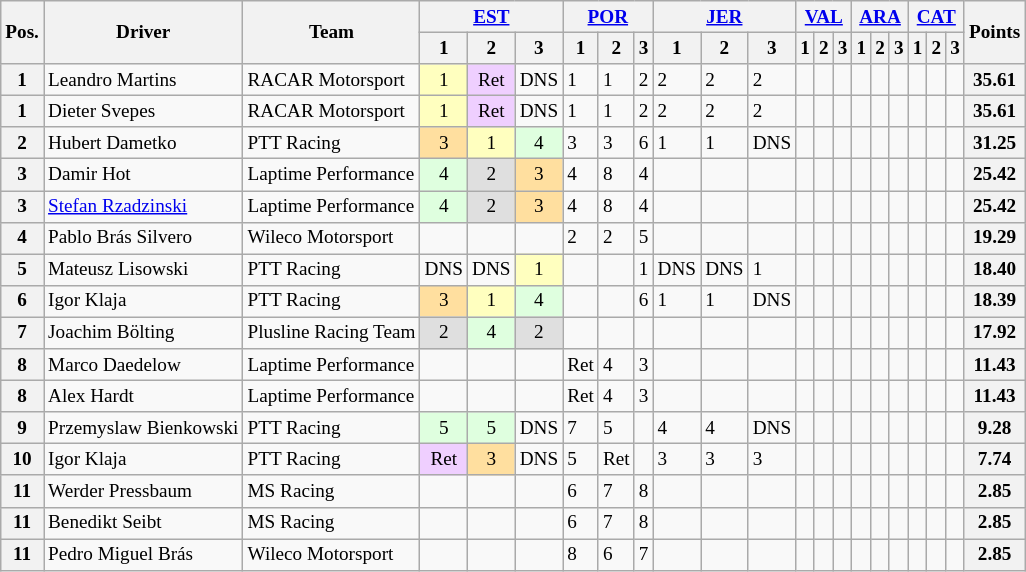<table class="wikitable" style="font-size: 80%">
<tr>
<th rowspan="2">Pos.</th>
<th rowspan="2">Driver</th>
<th rowspan="2">Team</th>
<th colspan="3"><a href='#'>EST</a><br></th>
<th colspan="3"><a href='#'>POR</a><br></th>
<th colspan="3"><a href='#'>JER</a><br></th>
<th colspan="3"><a href='#'>VAL</a><br></th>
<th colspan="3"><a href='#'>ARA</a><br></th>
<th colspan="3"><a href='#'>CAT</a><br></th>
<th rowspan="2">Points</th>
</tr>
<tr>
<th>1</th>
<th>2</th>
<th>3</th>
<th>1</th>
<th>2</th>
<th>3</th>
<th>1</th>
<th>2</th>
<th>3</th>
<th>1</th>
<th>2</th>
<th>3</th>
<th>1</th>
<th>2</th>
<th>3</th>
<th>1</th>
<th>2</th>
<th>3</th>
</tr>
<tr>
<th>1</th>
<td> Leandro Martins</td>
<td> RACAR Motorsport</td>
<td style="background:#ffffbf;" align="center">1</td>
<td style="background:#EFCFFF;" align="center">Ret</td>
<td align="center">DNS</td>
<td>1</td>
<td>1</td>
<td>2</td>
<td>2</td>
<td>2</td>
<td>2</td>
<td></td>
<td></td>
<td></td>
<td></td>
<td></td>
<td></td>
<td></td>
<td></td>
<td></td>
<th>35.61</th>
</tr>
<tr>
<th>1</th>
<td> Dieter Svepes</td>
<td> RACAR Motorsport</td>
<td style="background:#ffffbf;" align="center">1</td>
<td style="background:#EFCFFF;" align="center">Ret</td>
<td align="center">DNS</td>
<td>1</td>
<td>1</td>
<td>2</td>
<td>2</td>
<td>2</td>
<td>2</td>
<td></td>
<td></td>
<td></td>
<td></td>
<td></td>
<td></td>
<td></td>
<td></td>
<td></td>
<th>35.61</th>
</tr>
<tr>
<th>2</th>
<td> Hubert Dametko</td>
<td> PTT Racing</td>
<td style="background:#ffdf9f;" align="center">3</td>
<td style="background:#ffffbf;" align="center">1</td>
<td style="background:#dfffdf;" align="center">4</td>
<td>3</td>
<td>3</td>
<td>6</td>
<td>1</td>
<td>1</td>
<td>DNS</td>
<td></td>
<td></td>
<td></td>
<td></td>
<td></td>
<td></td>
<td></td>
<td></td>
<td></td>
<th>31.25</th>
</tr>
<tr>
<th>3</th>
<td> Damir Hot</td>
<td> Laptime Performance</td>
<td style="background:#dfffdf;" align="center">4</td>
<td style="background:#dfdfdf;" align="center">2</td>
<td style="background:#ffdf9f;" align="center">3</td>
<td>4</td>
<td>8</td>
<td>4</td>
<td></td>
<td></td>
<td></td>
<td></td>
<td></td>
<td></td>
<td></td>
<td></td>
<td></td>
<td></td>
<td></td>
<td></td>
<th>25.42</th>
</tr>
<tr>
<th>3</th>
<td> <a href='#'>Stefan Rzadzinski</a></td>
<td> Laptime Performance</td>
<td style="background:#dfffdf;" align="center">4</td>
<td style="background:#dfdfdf;" align="center">2</td>
<td style="background:#ffdf9f;" align="center">3</td>
<td>4</td>
<td>8</td>
<td>4</td>
<td></td>
<td></td>
<td></td>
<td></td>
<td></td>
<td></td>
<td></td>
<td></td>
<td></td>
<td></td>
<td></td>
<td></td>
<th>25.42</th>
</tr>
<tr>
<th>4</th>
<td> Pablo Brás Silvero</td>
<td> Wileco Motorsport</td>
<td></td>
<td></td>
<td></td>
<td>2</td>
<td>2</td>
<td>5</td>
<td></td>
<td></td>
<td></td>
<td></td>
<td></td>
<td></td>
<td></td>
<td></td>
<td></td>
<td></td>
<td></td>
<td></td>
<th>19.29</th>
</tr>
<tr>
<th>5</th>
<td> Mateusz Lisowski</td>
<td> PTT Racing</td>
<td align="center">DNS</td>
<td align="center">DNS</td>
<td style="background:#ffffbf;" align="center">1</td>
<td></td>
<td></td>
<td>1</td>
<td>DNS</td>
<td>DNS</td>
<td>1</td>
<td></td>
<td></td>
<td></td>
<td></td>
<td></td>
<td></td>
<td></td>
<td></td>
<td></td>
<th>18.40</th>
</tr>
<tr>
<th>6</th>
<td> Igor Klaja</td>
<td> PTT Racing</td>
<td style="background:#ffdf9f;" align="center">3</td>
<td style="background:#ffffbf;" align="center">1</td>
<td style="background:#dfffdf;" align="center">4</td>
<td></td>
<td></td>
<td>6</td>
<td>1</td>
<td>1</td>
<td>DNS</td>
<td></td>
<td></td>
<td></td>
<td></td>
<td></td>
<td></td>
<td></td>
<td></td>
<td></td>
<th>18.39</th>
</tr>
<tr>
<th>7</th>
<td> Joachim Bölting</td>
<td> Plusline Racing Team</td>
<td style="background:#dfdfdf;" align="center">2</td>
<td style="background:#dfffdf;" align="center">4</td>
<td style="background:#dfdfdf;" align="center">2</td>
<td></td>
<td></td>
<td></td>
<td></td>
<td></td>
<td></td>
<td></td>
<td></td>
<td></td>
<td></td>
<td></td>
<td></td>
<td></td>
<td></td>
<td></td>
<th>17.92</th>
</tr>
<tr>
<th>8</th>
<td> Marco Daedelow</td>
<td> Laptime Performance</td>
<td></td>
<td></td>
<td></td>
<td>Ret</td>
<td>4</td>
<td>3</td>
<td></td>
<td></td>
<td></td>
<td></td>
<td></td>
<td></td>
<td></td>
<td></td>
<td></td>
<td></td>
<td></td>
<td></td>
<th>11.43</th>
</tr>
<tr>
<th>8</th>
<td> Alex Hardt</td>
<td> Laptime Performance</td>
<td></td>
<td></td>
<td></td>
<td>Ret</td>
<td>4</td>
<td>3</td>
<td></td>
<td></td>
<td></td>
<td></td>
<td></td>
<td></td>
<td></td>
<td></td>
<td></td>
<td></td>
<td></td>
<td></td>
<th>11.43</th>
</tr>
<tr>
<th>9</th>
<td> Przemyslaw Bienkowski</td>
<td> PTT Racing</td>
<td style="background:#dfffdf;" align="center">5</td>
<td style="background:#dfffdf;" align="center">5</td>
<td align="center">DNS</td>
<td>7</td>
<td>5</td>
<td></td>
<td>4</td>
<td>4</td>
<td>DNS</td>
<td></td>
<td></td>
<td></td>
<td></td>
<td></td>
<td></td>
<td></td>
<td></td>
<td></td>
<th>9.28</th>
</tr>
<tr>
<th>10</th>
<td> Igor Klaja</td>
<td> PTT Racing</td>
<td style="background:#EFCFFF;" align="center">Ret</td>
<td style="background:#ffdf9f;" align="center">3</td>
<td align="center">DNS</td>
<td>5</td>
<td>Ret</td>
<td></td>
<td>3</td>
<td>3</td>
<td>3</td>
<td></td>
<td></td>
<td></td>
<td></td>
<td></td>
<td></td>
<td></td>
<td></td>
<td></td>
<th>7.74</th>
</tr>
<tr>
<th>11</th>
<td> Werder Pressbaum</td>
<td> MS Racing</td>
<td></td>
<td></td>
<td></td>
<td>6</td>
<td>7</td>
<td>8</td>
<td></td>
<td></td>
<td></td>
<td></td>
<td></td>
<td></td>
<td></td>
<td></td>
<td></td>
<td></td>
<td></td>
<td></td>
<th>2.85</th>
</tr>
<tr>
<th>11</th>
<td> Benedikt Seibt</td>
<td> MS Racing</td>
<td></td>
<td></td>
<td></td>
<td>6</td>
<td>7</td>
<td>8</td>
<td></td>
<td></td>
<td></td>
<td></td>
<td></td>
<td></td>
<td></td>
<td></td>
<td></td>
<td></td>
<td></td>
<td></td>
<th>2.85</th>
</tr>
<tr>
<th>11</th>
<td> Pedro Miguel Brás</td>
<td> Wileco Motorsport</td>
<td></td>
<td></td>
<td></td>
<td>8</td>
<td>6</td>
<td>7</td>
<td></td>
<td></td>
<td></td>
<td></td>
<td></td>
<td></td>
<td></td>
<td></td>
<td></td>
<td></td>
<td></td>
<td></td>
<th>2.85</th>
</tr>
</table>
